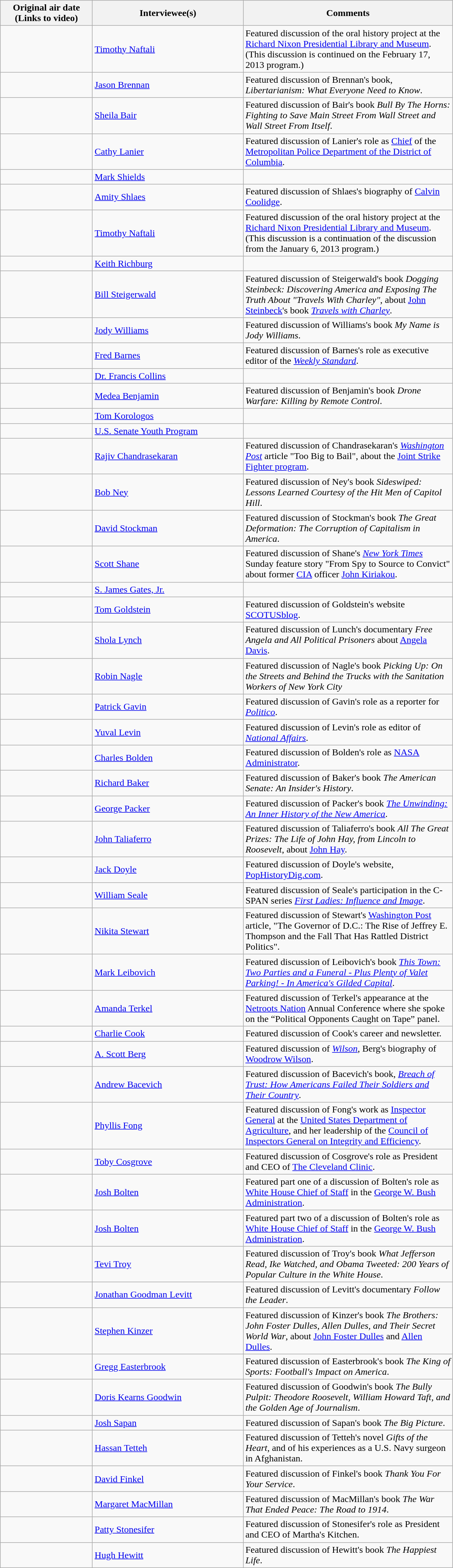<table class="wikitable">
<tr>
<th width="150">Original air date<br>(Links to video)</th>
<th width="250">Interviewee(s)</th>
<th width="350">Comments</th>
</tr>
<tr>
<td></td>
<td><a href='#'>Timothy Naftali</a></td>
<td>Featured discussion of the oral history project at the <a href='#'>Richard Nixon Presidential Library and Museum</a>. (This discussion is continued on the February 17, 2013 program.)</td>
</tr>
<tr>
<td></td>
<td><a href='#'>Jason Brennan</a></td>
<td>Featured discussion of Brennan's book, <em>Libertarianism: What Everyone Need to Know</em>.</td>
</tr>
<tr>
<td></td>
<td><a href='#'>Sheila Bair</a></td>
<td>Featured discussion of Bair's book <em>Bull By The Horns: Fighting to Save Main Street From Wall Street and Wall Street From Itself</em>.</td>
</tr>
<tr>
<td></td>
<td><a href='#'>Cathy Lanier</a></td>
<td>Featured discussion of Lanier's role as <a href='#'>Chief</a> of the <a href='#'>Metropolitan Police Department of the District of Columbia</a>.</td>
</tr>
<tr>
<td></td>
<td><a href='#'>Mark Shields</a></td>
<td></td>
</tr>
<tr>
<td></td>
<td><a href='#'>Amity Shlaes</a></td>
<td>Featured discussion of Shlaes's biography of <a href='#'>Calvin Coolidge</a>.</td>
</tr>
<tr>
<td></td>
<td><a href='#'>Timothy Naftali</a></td>
<td>Featured discussion of the oral history project at the <a href='#'>Richard Nixon Presidential Library and Museum</a>. (This discussion is a continuation of the discussion from the January 6, 2013 program.)</td>
</tr>
<tr>
<td></td>
<td><a href='#'>Keith Richburg</a></td>
<td></td>
</tr>
<tr>
<td></td>
<td><a href='#'>Bill Steigerwald</a></td>
<td>Featured discussion of Steigerwald's book <em>Dogging Steinbeck: Discovering America and Exposing The Truth About "Travels With Charley"</em>, about <a href='#'>John Steinbeck</a>'s book <em><a href='#'>Travels with Charley</a></em>.</td>
</tr>
<tr>
<td></td>
<td><a href='#'>Jody Williams</a></td>
<td>Featured discussion of Williams's book <em>My Name is Jody Williams</em>.</td>
</tr>
<tr>
<td></td>
<td><a href='#'>Fred Barnes</a></td>
<td>Featured discussion of Barnes's role as executive editor of the <em><a href='#'>Weekly Standard</a></em>.</td>
</tr>
<tr>
<td></td>
<td><a href='#'>Dr. Francis Collins</a></td>
<td></td>
</tr>
<tr>
<td></td>
<td><a href='#'>Medea Benjamin</a></td>
<td>Featured discussion of Benjamin's book <em>Drone Warfare: Killing by Remote Control</em>.</td>
</tr>
<tr>
<td></td>
<td><a href='#'>Tom Korologos</a></td>
<td></td>
</tr>
<tr>
<td></td>
<td><a href='#'>U.S. Senate Youth Program</a></td>
<td></td>
</tr>
<tr>
<td></td>
<td><a href='#'>Rajiv Chandrasekaran</a></td>
<td>Featured discussion of Chandrasekaran's <em><a href='#'>Washington Post</a></em> article "Too Big to Bail", about the <a href='#'>Joint Strike Fighter program</a>.</td>
</tr>
<tr>
<td></td>
<td><a href='#'>Bob Ney</a></td>
<td>Featured discussion of Ney's book <em>Sideswiped: Lessons Learned Courtesy of the Hit Men of Capitol Hill</em>.</td>
</tr>
<tr>
<td></td>
<td><a href='#'>David Stockman</a></td>
<td>Featured discussion of Stockman's book <em>The Great Deformation: The Corruption of Capitalism in America</em>.</td>
</tr>
<tr>
<td></td>
<td><a href='#'>Scott Shane</a></td>
<td>Featured discussion of Shane's <em><a href='#'>New York Times</a></em> Sunday feature story "From Spy to Source to Convict" about former <a href='#'>CIA</a> officer <a href='#'>John Kiriakou</a>.</td>
</tr>
<tr>
<td></td>
<td><a href='#'>S. James Gates, Jr.</a></td>
<td></td>
</tr>
<tr>
<td></td>
<td><a href='#'>Tom Goldstein</a></td>
<td>Featured discussion of Goldstein's website <a href='#'>SCOTUSblog</a>.</td>
</tr>
<tr>
<td></td>
<td><a href='#'>Shola Lynch</a></td>
<td>Featured discussion of Lunch's documentary <em>Free Angela and All Political Prisoners</em> about <a href='#'>Angela Davis</a>.</td>
</tr>
<tr>
<td></td>
<td><a href='#'>Robin Nagle</a></td>
<td>Featured discussion of Nagle's book <em>Picking Up: On the Streets and Behind the Trucks with the Sanitation Workers of New York City</em></td>
</tr>
<tr>
<td></td>
<td><a href='#'>Patrick Gavin</a></td>
<td>Featured discussion of Gavin's role as a reporter for <em><a href='#'>Politico</a></em>.</td>
</tr>
<tr>
<td></td>
<td><a href='#'>Yuval Levin</a></td>
<td>Featured discussion of Levin's role as editor of <em><a href='#'>National Affairs</a></em>.</td>
</tr>
<tr>
<td></td>
<td><a href='#'>Charles Bolden</a></td>
<td>Featured discussion of Bolden's role as <a href='#'>NASA Administrator</a>.</td>
</tr>
<tr>
<td></td>
<td><a href='#'>Richard Baker</a></td>
<td>Featured discussion of Baker's book <em>The American Senate: An Insider's History</em>.</td>
</tr>
<tr>
<td></td>
<td><a href='#'>George Packer</a></td>
<td>Featured discussion of Packer's book <em><a href='#'>The Unwinding: An Inner History of the New America</a></em>.</td>
</tr>
<tr>
<td></td>
<td><a href='#'>John Taliaferro</a></td>
<td>Featured discussion of Taliaferro's book <em>All The Great Prizes: The Life of John Hay, from Lincoln to Roosevelt</em>, about <a href='#'>John Hay</a>.</td>
</tr>
<tr>
<td></td>
<td><a href='#'>Jack Doyle</a></td>
<td>Featured discussion of Doyle's website, <a href='#'>PopHistoryDig.com</a>.</td>
</tr>
<tr>
<td></td>
<td><a href='#'>William Seale</a></td>
<td>Featured discussion of Seale's participation in the C-SPAN series <em><a href='#'>First Ladies: Influence and Image</a></em>.</td>
</tr>
<tr>
<td></td>
<td><a href='#'>Nikita Stewart</a></td>
<td>Featured discussion of Stewart's <a href='#'>Washington Post</a> article, "The Governor of D.C.: The Rise of Jeffrey E. Thompson and the Fall That Has Rattled District Politics".</td>
</tr>
<tr>
<td></td>
<td><a href='#'>Mark Leibovich</a></td>
<td>Featured discussion of Leibovich's book <em><a href='#'>This Town: Two Parties and a Funeral - Plus Plenty of Valet Parking! - In America's Gilded Capital</a></em>.</td>
</tr>
<tr>
<td></td>
<td><a href='#'>Amanda Terkel</a></td>
<td>Featured discussion of Terkel's appearance at the <a href='#'>Netroots Nation</a> Annual Conference where she spoke on the “Political Opponents Caught on Tape” panel.</td>
</tr>
<tr>
<td></td>
<td><a href='#'>Charlie Cook</a></td>
<td>Featured discussion of Cook's career and newsletter.</td>
</tr>
<tr>
<td></td>
<td><a href='#'>A. Scott Berg</a></td>
<td>Featured discussion of <em><a href='#'>Wilson</a></em>, Berg's biography of <a href='#'>Woodrow Wilson</a>.</td>
</tr>
<tr>
<td></td>
<td><a href='#'>Andrew Bacevich</a></td>
<td>Featured discussion of Bacevich's book, <em><a href='#'>Breach of Trust: How Americans Failed Their Soldiers and Their Country</a></em>.</td>
</tr>
<tr>
<td></td>
<td><a href='#'>Phyllis Fong</a></td>
<td>Featured discussion of Fong's work as <a href='#'>Inspector General</a> at the <a href='#'>United States Department of Agriculture</a>, and her leadership of the <a href='#'>Council of Inspectors General on Integrity and Efficiency</a>.</td>
</tr>
<tr>
<td></td>
<td><a href='#'>Toby Cosgrove</a></td>
<td>Featured discussion of Cosgrove's role as President and CEO of <a href='#'>The Cleveland Clinic</a>.</td>
</tr>
<tr>
<td></td>
<td><a href='#'>Josh Bolten</a></td>
<td>Featured part one of a discussion of Bolten's role as <a href='#'>White House Chief of Staff</a> in the <a href='#'>George W. Bush Administration</a>.</td>
</tr>
<tr>
<td></td>
<td><a href='#'>Josh Bolten</a></td>
<td>Featured part two of a discussion of Bolten's role as <a href='#'>White House Chief of Staff</a> in the <a href='#'>George W. Bush Administration</a>.</td>
</tr>
<tr>
<td></td>
<td><a href='#'>Tevi Troy</a></td>
<td>Featured discussion of Troy's book <em>What Jefferson Read, Ike Watched, and Obama Tweeted: 200 Years of Popular Culture in the White House</em>.</td>
</tr>
<tr>
<td></td>
<td><a href='#'>Jonathan Goodman Levitt</a></td>
<td>Featured discussion of Levitt's documentary <em>Follow the Leader</em>.</td>
</tr>
<tr>
<td></td>
<td><a href='#'>Stephen Kinzer</a></td>
<td>Featured discussion of Kinzer's book <em>The Brothers: John Foster Dulles, Allen Dulles, and Their Secret World War</em>, about <a href='#'>John Foster Dulles</a> and <a href='#'>Allen Dulles</a>.</td>
</tr>
<tr>
<td></td>
<td><a href='#'>Gregg Easterbrook</a></td>
<td>Featured discussion of Easterbrook's book <em>The King of Sports: Football's Impact on America</em>.</td>
</tr>
<tr>
<td></td>
<td><a href='#'>Doris Kearns Goodwin</a></td>
<td>Featured discussion of Goodwin's book <em>The Bully Pulpit: Theodore Roosevelt, William Howard Taft, and the Golden Age of Journalism</em>.</td>
</tr>
<tr>
<td></td>
<td><a href='#'>Josh Sapan</a></td>
<td>Featured discussion of Sapan's book <em>The Big Picture</em>.</td>
</tr>
<tr>
<td></td>
<td><a href='#'>Hassan Tetteh</a></td>
<td>Featured discussion of Tetteh's novel <em>Gifts of the Heart</em>, and of his experiences as a U.S. Navy surgeon in Afghanistan.</td>
</tr>
<tr>
<td></td>
<td><a href='#'>David Finkel</a></td>
<td>Featured discussion of Finkel's book <em>Thank You For Your Service</em>.</td>
</tr>
<tr>
<td></td>
<td><a href='#'>Margaret MacMillan</a></td>
<td>Featured discussion of MacMillan's book <em>The War That Ended Peace: The Road to 1914</em>.</td>
</tr>
<tr>
<td></td>
<td><a href='#'>Patty Stonesifer</a></td>
<td>Featured discussion of Stonesifer's role as President and CEO of Martha's Kitchen.</td>
</tr>
<tr>
<td></td>
<td><a href='#'>Hugh Hewitt</a></td>
<td>Featured discussion of Hewitt's book <em>The Happiest Life</em>.</td>
</tr>
</table>
